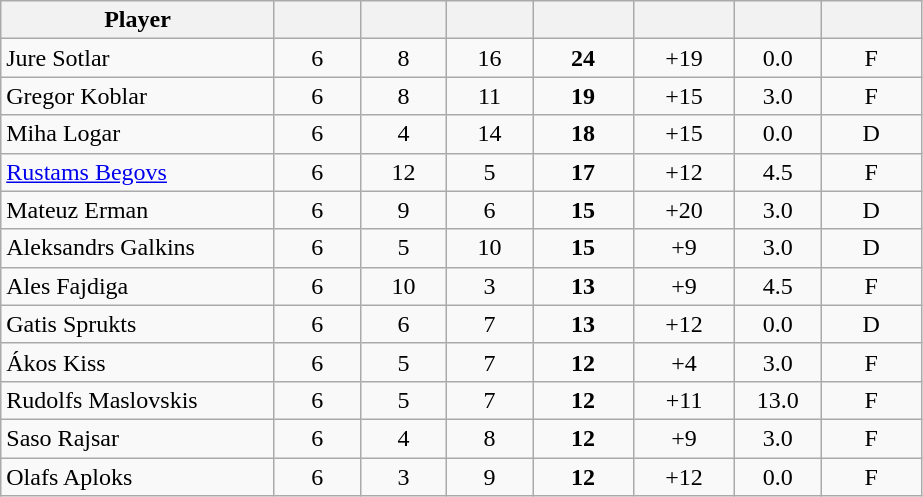<table class="wikitable sortable" style="text-align:center;">
<tr>
<th width="175px">Player</th>
<th width="50px"></th>
<th width="50px"></th>
<th width="50px"></th>
<th width="60px"></th>
<th width="60px"></th>
<th width="50px"></th>
<th width="60px"></th>
</tr>
<tr>
<td align="left"> Jure Sotlar</td>
<td>6</td>
<td>8</td>
<td>16</td>
<td><strong>24</strong></td>
<td>+19</td>
<td>0.0</td>
<td>F</td>
</tr>
<tr>
<td align="left"> Gregor Koblar</td>
<td>6</td>
<td>8</td>
<td>11</td>
<td><strong>19</strong></td>
<td>+15</td>
<td>3.0</td>
<td>F</td>
</tr>
<tr>
<td align="left"> Miha Logar</td>
<td>6</td>
<td>4</td>
<td>14</td>
<td><strong>18</strong></td>
<td>+15</td>
<td>0.0</td>
<td>D</td>
</tr>
<tr>
<td align="left"> <a href='#'>Rustams Begovs</a></td>
<td>6</td>
<td>12</td>
<td>5</td>
<td><strong>17</strong></td>
<td>+12</td>
<td>4.5</td>
<td>F</td>
</tr>
<tr>
<td align="left"> Mateuz Erman</td>
<td>6</td>
<td>9</td>
<td>6</td>
<td><strong>15</strong></td>
<td>+20</td>
<td>3.0</td>
<td>D</td>
</tr>
<tr>
<td align="left"> Aleksandrs Galkins</td>
<td>6</td>
<td>5</td>
<td>10</td>
<td><strong>15</strong></td>
<td>+9</td>
<td>3.0</td>
<td>D</td>
</tr>
<tr>
<td align="left"> Ales Fajdiga</td>
<td>6</td>
<td>10</td>
<td>3</td>
<td><strong>13</strong></td>
<td>+9</td>
<td>4.5</td>
<td>F</td>
</tr>
<tr>
<td align="left"> Gatis Sprukts</td>
<td>6</td>
<td>6</td>
<td>7</td>
<td><strong>13</strong></td>
<td>+12</td>
<td>0.0</td>
<td>D</td>
</tr>
<tr>
<td align="left"> Ákos Kiss</td>
<td>6</td>
<td>5</td>
<td>7</td>
<td><strong>12</strong></td>
<td>+4</td>
<td>3.0</td>
<td>F</td>
</tr>
<tr>
<td align="left"> Rudolfs Maslovskis</td>
<td>6</td>
<td>5</td>
<td>7</td>
<td><strong>12</strong></td>
<td>+11</td>
<td>13.0</td>
<td>F</td>
</tr>
<tr>
<td align="left"> Saso Rajsar</td>
<td>6</td>
<td>4</td>
<td>8</td>
<td><strong>12</strong></td>
<td>+9</td>
<td>3.0</td>
<td>F</td>
</tr>
<tr>
<td align="left"> Olafs Aploks</td>
<td>6</td>
<td>3</td>
<td>9</td>
<td><strong>12</strong></td>
<td>+12</td>
<td>0.0</td>
<td>F</td>
</tr>
</table>
